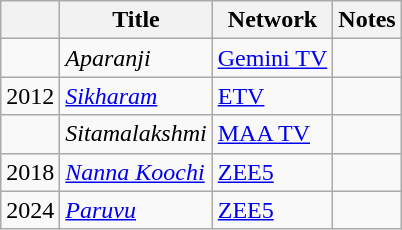<table class="wikitable">
<tr>
<th></th>
<th>Title</th>
<th>Network</th>
<th>Notes</th>
</tr>
<tr>
<td></td>
<td><em>Aparanji</em></td>
<td><a href='#'>Gemini TV</a></td>
<td></td>
</tr>
<tr>
<td>2012</td>
<td><em><a href='#'>Sikharam</a></em></td>
<td><a href='#'>ETV</a></td>
<td></td>
</tr>
<tr>
<td></td>
<td><em>Sitamalakshmi</em></td>
<td><a href='#'>MAA TV</a></td>
<td></td>
</tr>
<tr>
<td>2018</td>
<td><em><a href='#'>Nanna Koochi</a></em></td>
<td><a href='#'>ZEE5</a></td>
<td></td>
</tr>
<tr>
<td>2024</td>
<td><em><a href='#'>Paruvu</a></em></td>
<td><a href='#'>ZEE5</a></td>
<td></td>
</tr>
</table>
